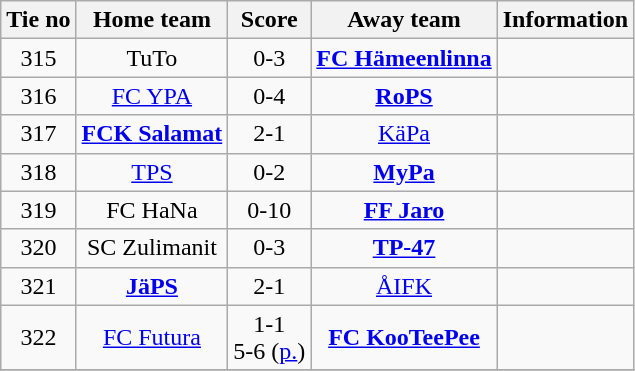<table class="wikitable" style="text-align:center">
<tr>
<th style= width="40px">Tie no</th>
<th style= width="150px">Home team</th>
<th style= width="60px">Score</th>
<th style= width="150px">Away team</th>
<th style= width="30px">Information</th>
</tr>
<tr>
<td>315</td>
<td>TuTo</td>
<td>0-3</td>
<td><strong><a href='#'>FC Hämeenlinna</a></strong></td>
<td></td>
</tr>
<tr>
<td>316</td>
<td><a href='#'>FC YPA</a></td>
<td>0-4</td>
<td><strong><a href='#'>RoPS</a></strong></td>
<td></td>
</tr>
<tr>
<td>317</td>
<td><strong><a href='#'>FCK Salamat</a></strong></td>
<td>2-1</td>
<td><a href='#'>KäPa</a></td>
<td></td>
</tr>
<tr>
<td>318</td>
<td><a href='#'>TPS</a></td>
<td>0-2</td>
<td><strong><a href='#'>MyPa</a></strong></td>
<td></td>
</tr>
<tr>
<td>319</td>
<td>FC HaNa</td>
<td>0-10</td>
<td><strong><a href='#'>FF Jaro</a></strong></td>
<td></td>
</tr>
<tr>
<td>320</td>
<td>SC Zulimanit</td>
<td>0-3</td>
<td><strong><a href='#'>TP-47</a></strong></td>
<td></td>
</tr>
<tr>
<td>321</td>
<td><strong><a href='#'>JäPS</a></strong></td>
<td>2-1</td>
<td><a href='#'>ÅIFK</a></td>
<td></td>
</tr>
<tr>
<td>322</td>
<td><a href='#'>FC Futura</a></td>
<td>1-1<br> 5-6 (<a href='#'>p.</a>)</td>
<td><strong><a href='#'>FC KooTeePee</a></strong></td>
<td></td>
</tr>
<tr>
</tr>
</table>
